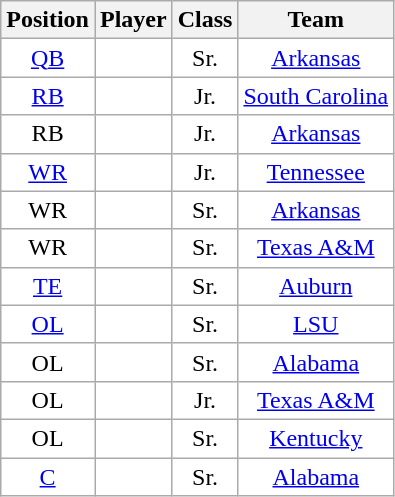<table class="wikitable sortable" border="1">
<tr>
<th>Position</th>
<th>Player</th>
<th>Class</th>
<th>Team</th>
</tr>
<tr>
<td style="text-align:center; background:white"><a href='#'>QB</a></td>
<td style="text-align:center; background:white"></td>
<td style="text-align:center; background:white">Sr.</td>
<td style="text-align:center; background:white"><a href='#'>Arkansas</a></td>
</tr>
<tr>
<td style="text-align:center; background:white"><a href='#'>RB</a></td>
<td style="text-align:center; background:white"></td>
<td style="text-align:center; background:white">Jr.</td>
<td style="text-align:center; background:white"><a href='#'>South Carolina</a></td>
</tr>
<tr>
<td style="text-align:center; background:white">RB</td>
<td style="text-align:center; background:white"></td>
<td style="text-align:center; background:white">Jr.</td>
<td style="text-align:center; background:white"><a href='#'>Arkansas</a></td>
</tr>
<tr>
<td style="text-align:center; background:white"><a href='#'>WR</a></td>
<td style="text-align:center; background:white"></td>
<td style="text-align:center; background:white">Jr.</td>
<td style="text-align:center; background:white"><a href='#'>Tennessee</a></td>
</tr>
<tr>
<td style="text-align:center; background:white">WR</td>
<td style="text-align:center; background:white"></td>
<td style="text-align:center; background:white">Sr.</td>
<td style="text-align:center; background:white"><a href='#'>Arkansas</a></td>
</tr>
<tr>
<td style="text-align:center; background:white">WR</td>
<td style="text-align:center; background:white"></td>
<td style="text-align:center; background:white">Sr.</td>
<td style="text-align:center; background:white"><a href='#'>Texas A&M</a></td>
</tr>
<tr>
<td style="text-align:center; background:white"><a href='#'>TE</a></td>
<td style="text-align:center; background:white"></td>
<td style="text-align:center; background:white">Sr.</td>
<td style="text-align:center; background:white"><a href='#'>Auburn</a></td>
</tr>
<tr>
<td style="text-align:center; background:white"><a href='#'>OL</a></td>
<td style="text-align:center; background:white"></td>
<td style="text-align:center; background:white">Sr.</td>
<td style="text-align:center; background:white"><a href='#'>LSU</a></td>
</tr>
<tr>
<td style="text-align:center; background:white">OL</td>
<td style="text-align:center; background:white"></td>
<td style="text-align:center; background:white">Sr.</td>
<td style="text-align:center; background:white"><a href='#'>Alabama</a></td>
</tr>
<tr>
<td style="text-align:center; background:white">OL</td>
<td style="text-align:center; background:white"></td>
<td style="text-align:center; background:white">Jr.</td>
<td style="text-align:center; background:white"><a href='#'>Texas A&M</a></td>
</tr>
<tr>
<td style="text-align:center; background:white">OL</td>
<td style="text-align:center; background:white"></td>
<td style="text-align:center; background:white">Sr.</td>
<td style="text-align:center; background:white"><a href='#'>Kentucky</a></td>
</tr>
<tr>
<td style="text-align:center; background:white"><a href='#'>C</a></td>
<td style="text-align:center; background:white"></td>
<td style="text-align:center; background:white">Sr.</td>
<td style="text-align:center; background:white"><a href='#'>Alabama</a></td>
</tr>
</table>
